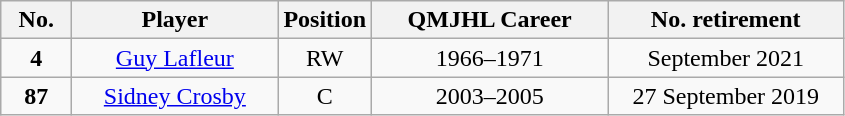<table class="wikitable" style="text-align:center">
<tr>
<th width="40">No.</th>
<th width="130">Player</th>
<th width="40">Position</th>
<th width="150">QMJHL Career</th>
<th width="150">No. retirement</th>
</tr>
<tr>
<td><strong>4</strong></td>
<td><a href='#'>Guy Lafleur</a></td>
<td>RW</td>
<td>1966–1971</td>
<td>September 2021</td>
</tr>
<tr>
<td><strong>87</strong></td>
<td><a href='#'>Sidney Crosby</a></td>
<td>C</td>
<td>2003–2005</td>
<td>27 September 2019</td>
</tr>
</table>
